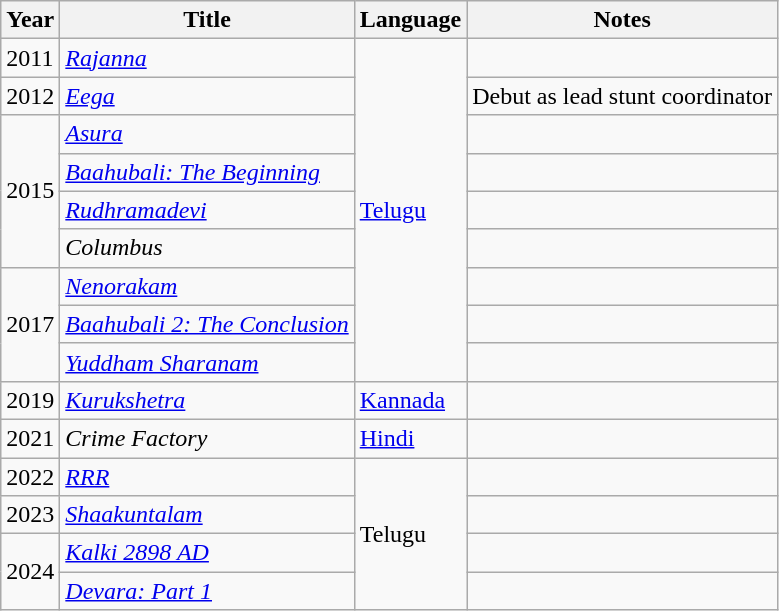<table class="wikitable sortable">
<tr>
<th>Year</th>
<th>Title</th>
<th>Language</th>
<th>Notes</th>
</tr>
<tr>
<td>2011</td>
<td><em><a href='#'>Rajanna</a></em></td>
<td rowspan="9"><a href='#'>Telugu</a></td>
<td></td>
</tr>
<tr>
<td>2012</td>
<td><em><a href='#'>Eega</a></em></td>
<td>Debut as lead stunt coordinator</td>
</tr>
<tr>
<td rowspan="4">2015</td>
<td><a href='#'><em>Asura</em></a></td>
<td></td>
</tr>
<tr>
<td><em><a href='#'>Baahubali: The Beginning</a></em></td>
<td></td>
</tr>
<tr>
<td><a href='#'><em>Rudhramadevi</em></a></td>
<td></td>
</tr>
<tr>
<td><em>Columbus</em></td>
<td></td>
</tr>
<tr>
<td rowspan="3">2017</td>
<td><em><a href='#'>Nenorakam</a></em></td>
<td></td>
</tr>
<tr>
<td><em><a href='#'>Baahubali 2: The Conclusion</a></em></td>
<td></td>
</tr>
<tr>
<td><em><a href='#'>Yuddham Sharanam</a></em></td>
<td></td>
</tr>
<tr>
<td>2019</td>
<td><a href='#'><em>Kurukshetra</em></a></td>
<td><a href='#'>Kannada</a></td>
<td></td>
</tr>
<tr>
<td>2021</td>
<td><em>Crime Factory</em></td>
<td><a href='#'>Hindi</a></td>
<td></td>
</tr>
<tr>
<td>2022</td>
<td><em><a href='#'>RRR</a></em></td>
<td rowspan="4">Telugu</td>
</tr>
<tr>
<td>2023</td>
<td><em><a href='#'>Shaakuntalam</a></em></td>
<td></td>
</tr>
<tr>
<td rowspan="2">2024</td>
<td><em><a href='#'>Kalki 2898 AD</a></em></td>
<td></td>
</tr>
<tr>
<td><em><a href='#'>Devara: Part 1</a></em></td>
<td></td>
</tr>
</table>
